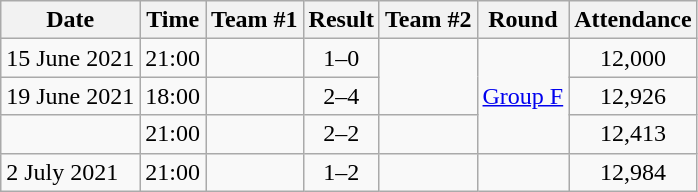<table class="wikitable">
<tr>
<th>Date</th>
<th>Time</th>
<th>Team #1</th>
<th>Result</th>
<th>Team #2</th>
<th>Round</th>
<th>Attendance</th>
</tr>
<tr>
<td>15 June 2021</td>
<td>21:00</td>
<td align=right></td>
<td style="text-align:center;">1–0</td>
<td rowspan="2"></td>
<td rowspan="3"><a href='#'>Group F</a></td>
<td style="text-align:center;">12,000</td>
</tr>
<tr>
<td>19 June 2021</td>
<td>18:00</td>
<td align=right></td>
<td style="text-align:center;">2–4</td>
<td style="text-align:center;">12,926</td>
</tr>
<tr>
<td></td>
<td>21:00</td>
<td align=right></td>
<td style="text-align:center;">2–2</td>
<td></td>
<td style="text-align:center;">12,413</td>
</tr>
<tr>
<td>2 July 2021</td>
<td>21:00</td>
<td align=right></td>
<td style="text-align:center;">1–2</td>
<td></td>
<td></td>
<td style="text-align:center;">12,984</td>
</tr>
</table>
